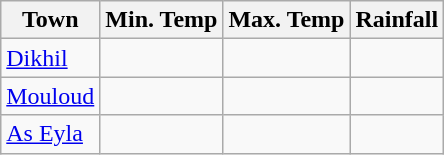<table class="wikitable">
<tr>
<th>Town</th>
<th>Min. Temp</th>
<th>Max. Temp</th>
<th>Rainfall</th>
</tr>
<tr>
<td><a href='#'>Dikhil</a></td>
<td align=center></td>
<td align=center></td>
<td align=center></td>
</tr>
<tr>
<td><a href='#'>Mouloud</a></td>
<td align=center></td>
<td align=center></td>
<td align=center></td>
</tr>
<tr>
<td><a href='#'>As Eyla</a></td>
<td align=center></td>
<td align=center></td>
<td align=center></td>
</tr>
</table>
